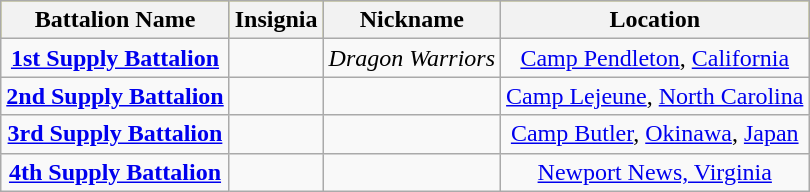<table class="wikitable sortable" style="text-align:center;">
<tr bgcolor=#CCCCCC">
<th><strong>Battalion Name</strong></th>
<th><strong>Insignia</strong></th>
<th><strong>Nickname</strong></th>
<th><strong>Location</strong></th>
</tr>
<tr>
<td><strong><a href='#'>1st Supply Battalion</a></strong></td>
<td></td>
<td><em>Dragon Warriors</em></td>
<td><a href='#'>Camp Pendleton</a>, <a href='#'>California</a></td>
</tr>
<tr>
<td><strong><a href='#'>2nd Supply Battalion</a></strong></td>
<td></td>
<td></td>
<td><a href='#'>Camp Lejeune</a>, <a href='#'>North Carolina</a></td>
</tr>
<tr>
<td><strong><a href='#'>3rd Supply Battalion</a></strong></td>
<td></td>
<td></td>
<td><a href='#'>Camp Butler</a>, <a href='#'>Okinawa</a>, <a href='#'>Japan</a></td>
</tr>
<tr>
<td><strong><a href='#'>4th Supply Battalion</a></strong></td>
<td></td>
<td></td>
<td><a href='#'>Newport News, Virginia</a></td>
</tr>
</table>
